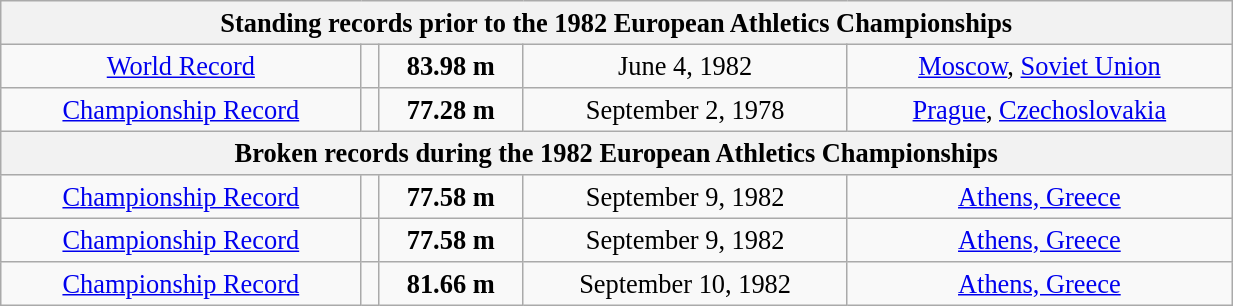<table class="wikitable" style=" text-align:center; font-size:110%;" width="65%">
<tr>
<th colspan="5">Standing records prior to the 1982 European Athletics Championships</th>
</tr>
<tr>
<td><a href='#'>World Record</a></td>
<td></td>
<td><strong>83.98 m </strong></td>
<td>June 4, 1982</td>
<td> <a href='#'>Moscow</a>, <a href='#'>Soviet Union</a></td>
</tr>
<tr>
<td><a href='#'>Championship Record</a></td>
<td></td>
<td><strong>77.28 m </strong></td>
<td>September 2, 1978</td>
<td> <a href='#'>Prague</a>, <a href='#'>Czechoslovakia</a></td>
</tr>
<tr>
<th colspan="5">Broken records during the 1982 European Athletics Championships</th>
</tr>
<tr>
<td><a href='#'>Championship Record</a></td>
<td></td>
<td><strong>77.58 m </strong></td>
<td>September 9, 1982</td>
<td> <a href='#'>Athens, Greece</a></td>
</tr>
<tr>
<td><a href='#'>Championship Record</a></td>
<td></td>
<td><strong>77.58 m </strong></td>
<td>September 9, 1982</td>
<td> <a href='#'>Athens, Greece</a></td>
</tr>
<tr>
<td><a href='#'>Championship Record</a></td>
<td></td>
<td><strong>81.66 m </strong></td>
<td>September 10, 1982</td>
<td> <a href='#'>Athens, Greece</a></td>
</tr>
</table>
